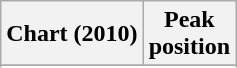<table class="wikitable sortable plainrowheaders">
<tr>
<th>Chart (2010)</th>
<th>Peak<br>position</th>
</tr>
<tr>
</tr>
<tr>
</tr>
</table>
